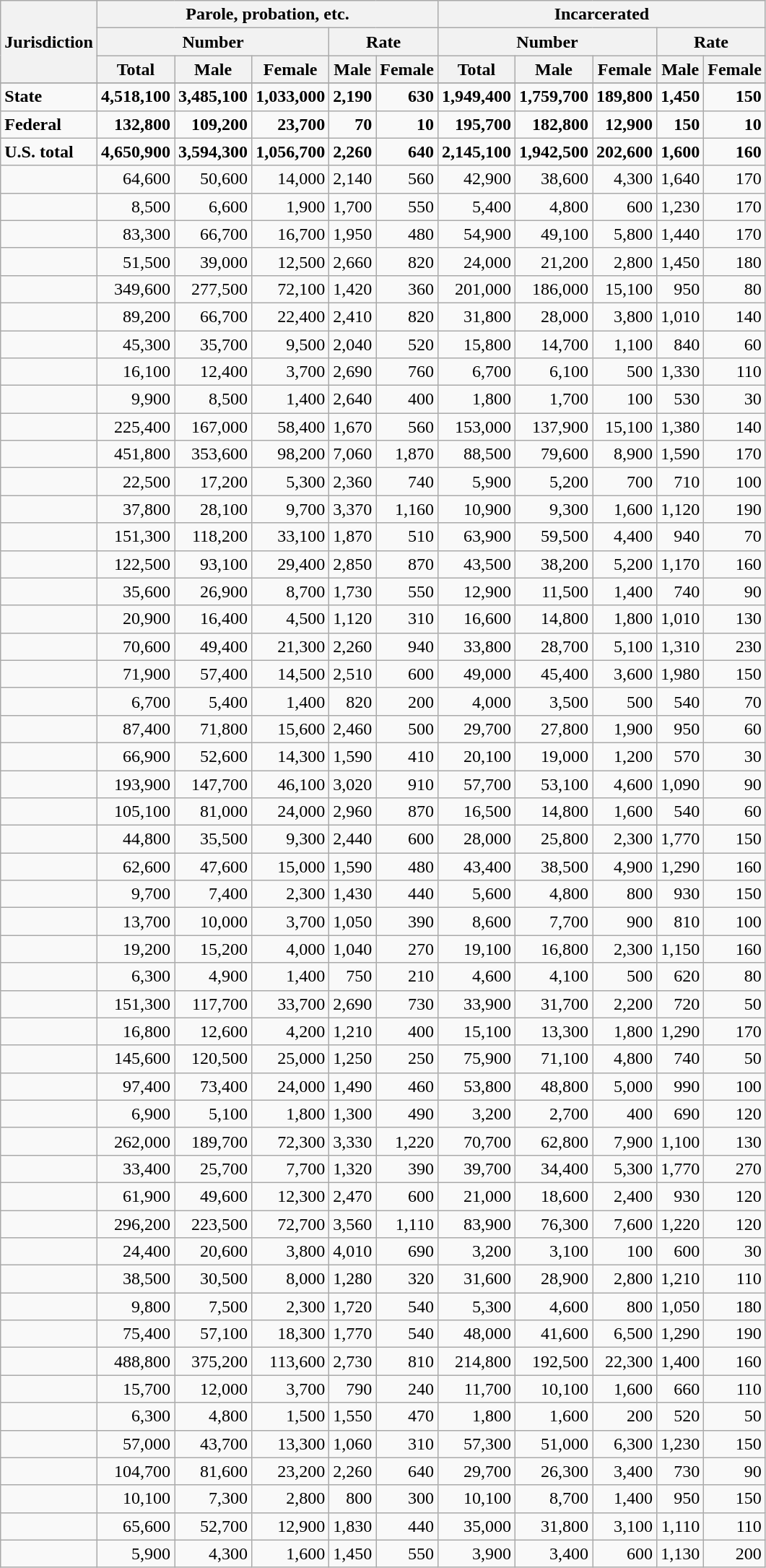<table class="wikitable sortable mw-datatable static-row-numbers sort-under sticky-table-col1 sticky-table-head" style=text-align:right;>
<tr>
<th rowspan=3>Jurisdiction</th>
<th colspan=5>Parole, probation, etc.</th>
<th colspan=5>Incarcerated</th>
</tr>
<tr>
<th colspan=3 class=sticky-table-none>Number</th>
<th colspan=2>Rate</th>
<th colspan=3>Number</th>
<th colspan=2>Rate</th>
</tr>
<tr>
<th class=sticky-table-none>Total</th>
<th>Male</th>
<th>Female</th>
<th>Male</th>
<th>Female</th>
<th>Total</th>
<th>Male</th>
<th>Female</th>
<th>Male</th>
<th>Female</th>
</tr>
<tr>
</tr>
<tr class="static-row-header" style="font-weight:bold; text-align:right;">
<td style=text-align:left>State</td>
<td>4,518,100</td>
<td>3,485,100</td>
<td>1,033,000</td>
<td>2,190</td>
<td>630</td>
<td>1,949,400</td>
<td>1,759,700</td>
<td>189,800</td>
<td>1,450</td>
<td>150</td>
</tr>
<tr class="static-row-header"  style="font-weight:bold; text-align:right;">
<td style=text-align:left>Federal</td>
<td>132,800</td>
<td>109,200</td>
<td>23,700</td>
<td>70</td>
<td>10</td>
<td>195,700</td>
<td>182,800</td>
<td>12,900</td>
<td>150</td>
<td>10</td>
</tr>
<tr class="static-row-header"  style="font-weight:bold; text-align:right;">
<td style=text-align:left>U.S. total</td>
<td>4,650,900</td>
<td>3,594,300</td>
<td>1,056,700</td>
<td>2,260</td>
<td>640</td>
<td>2,145,100</td>
<td>1,942,500</td>
<td>202,600</td>
<td>1,600</td>
<td>160</td>
</tr>
<tr>
<td></td>
<td>64,600</td>
<td>50,600</td>
<td>14,000</td>
<td>2,140</td>
<td>560</td>
<td>42,900</td>
<td>38,600</td>
<td>4,300</td>
<td>1,640</td>
<td>170</td>
</tr>
<tr>
<td></td>
<td>8,500</td>
<td>6,600</td>
<td>1,900</td>
<td>1,700</td>
<td>550</td>
<td>5,400</td>
<td>4,800</td>
<td>600</td>
<td>1,230</td>
<td>170</td>
</tr>
<tr>
<td></td>
<td>83,300</td>
<td>66,700</td>
<td>16,700</td>
<td>1,950</td>
<td>480</td>
<td>54,900</td>
<td>49,100</td>
<td>5,800</td>
<td>1,440</td>
<td>170</td>
</tr>
<tr>
<td></td>
<td>51,500</td>
<td>39,000</td>
<td>12,500</td>
<td>2,660</td>
<td>820</td>
<td>24,000</td>
<td>21,200</td>
<td>2,800</td>
<td>1,450</td>
<td>180</td>
</tr>
<tr>
<td></td>
<td>349,600</td>
<td>277,500</td>
<td>72,100</td>
<td>1,420</td>
<td>360</td>
<td>201,000</td>
<td>186,000</td>
<td>15,100</td>
<td>950</td>
<td>80</td>
</tr>
<tr>
<td></td>
<td>89,200</td>
<td>66,700</td>
<td>22,400</td>
<td>2,410</td>
<td>820</td>
<td>31,800</td>
<td>28,000</td>
<td>3,800</td>
<td>1,010</td>
<td>140</td>
</tr>
<tr>
<td></td>
<td>45,300</td>
<td>35,700</td>
<td>9,500</td>
<td>2,040</td>
<td>520</td>
<td>15,800</td>
<td>14,700</td>
<td>1,100</td>
<td>840</td>
<td>60</td>
</tr>
<tr>
<td></td>
<td>16,100</td>
<td>12,400</td>
<td>3,700</td>
<td>2,690</td>
<td>760</td>
<td>6,700</td>
<td>6,100</td>
<td>500</td>
<td>1,330</td>
<td>110</td>
</tr>
<tr>
<td></td>
<td>9,900</td>
<td>8,500</td>
<td>1,400</td>
<td>2,640</td>
<td>400</td>
<td>1,800</td>
<td>1,700</td>
<td>100</td>
<td>530</td>
<td>30</td>
</tr>
<tr>
<td></td>
<td>225,400</td>
<td>167,000</td>
<td>58,400</td>
<td>1,670</td>
<td>560</td>
<td>153,000</td>
<td>137,900</td>
<td>15,100</td>
<td>1,380</td>
<td>140</td>
</tr>
<tr>
<td></td>
<td>451,800</td>
<td>353,600</td>
<td>98,200</td>
<td>7,060</td>
<td>1,870</td>
<td>88,500</td>
<td>79,600</td>
<td>8,900</td>
<td>1,590</td>
<td>170</td>
</tr>
<tr>
<td></td>
<td>22,500</td>
<td>17,200</td>
<td>5,300</td>
<td>2,360</td>
<td>740</td>
<td>5,900</td>
<td>5,200</td>
<td>700</td>
<td>710</td>
<td>100</td>
</tr>
<tr>
<td></td>
<td>37,800</td>
<td>28,100</td>
<td>9,700</td>
<td>3,370</td>
<td>1,160</td>
<td>10,900</td>
<td>9,300</td>
<td>1,600</td>
<td>1,120</td>
<td>190</td>
</tr>
<tr>
<td></td>
<td>151,300</td>
<td>118,200</td>
<td>33,100</td>
<td>1,870</td>
<td>510</td>
<td>63,900</td>
<td>59,500</td>
<td>4,400</td>
<td>940</td>
<td>70</td>
</tr>
<tr>
<td></td>
<td>122,500</td>
<td>93,100</td>
<td>29,400</td>
<td>2,850</td>
<td>870</td>
<td>43,500</td>
<td>38,200</td>
<td>5,200</td>
<td>1,170</td>
<td>160</td>
</tr>
<tr>
<td></td>
<td>35,600</td>
<td>26,900</td>
<td>8,700</td>
<td>1,730</td>
<td>550</td>
<td>12,900</td>
<td>11,500</td>
<td>1,400</td>
<td>740</td>
<td>90</td>
</tr>
<tr>
<td></td>
<td>20,900</td>
<td>16,400</td>
<td>4,500</td>
<td>1,120</td>
<td>310</td>
<td>16,600</td>
<td>14,800</td>
<td>1,800</td>
<td>1,010</td>
<td>130</td>
</tr>
<tr>
<td></td>
<td>70,600</td>
<td>49,400</td>
<td>21,300</td>
<td>2,260</td>
<td>940</td>
<td>33,800</td>
<td>28,700</td>
<td>5,100</td>
<td>1,310</td>
<td>230</td>
</tr>
<tr>
<td></td>
<td>71,900</td>
<td>57,400</td>
<td>14,500</td>
<td>2,510</td>
<td>600</td>
<td>49,000</td>
<td>45,400</td>
<td>3,600</td>
<td>1,980</td>
<td>150</td>
</tr>
<tr>
<td></td>
<td>6,700</td>
<td>5,400</td>
<td>1,400</td>
<td>820</td>
<td>200</td>
<td>4,000</td>
<td>3,500</td>
<td>500</td>
<td>540</td>
<td>70</td>
</tr>
<tr>
<td></td>
<td>87,400</td>
<td>71,800</td>
<td>15,600</td>
<td>2,460</td>
<td>500</td>
<td>29,700</td>
<td>27,800</td>
<td>1,900</td>
<td>950</td>
<td>60</td>
</tr>
<tr>
<td></td>
<td>66,900</td>
<td>52,600</td>
<td>14,300</td>
<td>1,590</td>
<td>410</td>
<td>20,100</td>
<td>19,000</td>
<td>1,200</td>
<td>570</td>
<td>30</td>
</tr>
<tr>
<td></td>
<td>193,900</td>
<td>147,700</td>
<td>46,100</td>
<td>3,020</td>
<td>910</td>
<td>57,700</td>
<td>53,100</td>
<td>4,600</td>
<td>1,090</td>
<td>90</td>
</tr>
<tr>
<td></td>
<td>105,100</td>
<td>81,000</td>
<td>24,000</td>
<td>2,960</td>
<td>870</td>
<td>16,500</td>
<td>14,800</td>
<td>1,600</td>
<td>540</td>
<td>60</td>
</tr>
<tr>
<td></td>
<td>44,800</td>
<td>35,500</td>
<td>9,300</td>
<td>2,440</td>
<td>600</td>
<td>28,000</td>
<td>25,800</td>
<td>2,300</td>
<td>1,770</td>
<td>150</td>
</tr>
<tr>
<td></td>
<td>62,600</td>
<td>47,600</td>
<td>15,000</td>
<td>1,590</td>
<td>480</td>
<td>43,400</td>
<td>38,500</td>
<td>4,900</td>
<td>1,290</td>
<td>160</td>
</tr>
<tr>
<td></td>
<td>9,700</td>
<td>7,400</td>
<td>2,300</td>
<td>1,430</td>
<td>440</td>
<td>5,600</td>
<td>4,800</td>
<td>800</td>
<td>930</td>
<td>150</td>
</tr>
<tr>
<td></td>
<td>13,700</td>
<td>10,000</td>
<td>3,700</td>
<td>1,050</td>
<td>390</td>
<td>8,600</td>
<td>7,700</td>
<td>900</td>
<td>810</td>
<td>100</td>
</tr>
<tr>
<td></td>
<td>19,200</td>
<td>15,200</td>
<td>4,000</td>
<td>1,040</td>
<td>270</td>
<td>19,100</td>
<td>16,800</td>
<td>2,300</td>
<td>1,150</td>
<td>160</td>
</tr>
<tr>
<td></td>
<td>6,300</td>
<td>4,900</td>
<td>1,400</td>
<td>750</td>
<td>210</td>
<td>4,600</td>
<td>4,100</td>
<td>500</td>
<td>620</td>
<td>80</td>
</tr>
<tr>
<td></td>
<td>151,300</td>
<td>117,700</td>
<td>33,700</td>
<td>2,690</td>
<td>730</td>
<td>33,900</td>
<td>31,700</td>
<td>2,200</td>
<td>720</td>
<td>50</td>
</tr>
<tr>
<td></td>
<td>16,800</td>
<td>12,600</td>
<td>4,200</td>
<td>1,210</td>
<td>400</td>
<td>15,100</td>
<td>13,300</td>
<td>1,800</td>
<td>1,290</td>
<td>170</td>
</tr>
<tr>
<td></td>
<td>145,600</td>
<td>120,500</td>
<td>25,000</td>
<td>1,250</td>
<td>250</td>
<td>75,900</td>
<td>71,100</td>
<td>4,800</td>
<td>740</td>
<td>50</td>
</tr>
<tr>
<td></td>
<td>97,400</td>
<td>73,400</td>
<td>24,000</td>
<td>1,490</td>
<td>460</td>
<td>53,800</td>
<td>48,800</td>
<td>5,000</td>
<td>990</td>
<td>100</td>
</tr>
<tr>
<td></td>
<td>6,900</td>
<td>5,100</td>
<td>1,800</td>
<td>1,300</td>
<td>490</td>
<td>3,200</td>
<td>2,700</td>
<td>400</td>
<td>690</td>
<td>120</td>
</tr>
<tr>
<td></td>
<td>262,000</td>
<td>189,700</td>
<td>72,300</td>
<td>3,330</td>
<td>1,220</td>
<td>70,700</td>
<td>62,800</td>
<td>7,900</td>
<td>1,100</td>
<td>130</td>
</tr>
<tr>
<td></td>
<td>33,400</td>
<td>25,700</td>
<td>7,700</td>
<td>1,320</td>
<td>390</td>
<td>39,700</td>
<td>34,400</td>
<td>5,300</td>
<td>1,770</td>
<td>270</td>
</tr>
<tr>
<td></td>
<td>61,900</td>
<td>49,600</td>
<td>12,300</td>
<td>2,470</td>
<td>600</td>
<td>21,000</td>
<td>18,600</td>
<td>2,400</td>
<td>930</td>
<td>120</td>
</tr>
<tr>
<td></td>
<td>296,200</td>
<td>223,500</td>
<td>72,700</td>
<td>3,560</td>
<td>1,110</td>
<td>83,900</td>
<td>76,300</td>
<td>7,600</td>
<td>1,220</td>
<td>120</td>
</tr>
<tr>
<td></td>
<td>24,400</td>
<td>20,600</td>
<td>3,800</td>
<td>4,010</td>
<td>690</td>
<td>3,200</td>
<td>3,100</td>
<td>100</td>
<td>600</td>
<td>30</td>
</tr>
<tr>
<td></td>
<td>38,500</td>
<td>30,500</td>
<td>8,000</td>
<td>1,280</td>
<td>320</td>
<td>31,600</td>
<td>28,900</td>
<td>2,800</td>
<td>1,210</td>
<td>110</td>
</tr>
<tr>
<td></td>
<td>9,800</td>
<td>7,500</td>
<td>2,300</td>
<td>1,720</td>
<td>540</td>
<td>5,300</td>
<td>4,600</td>
<td>800</td>
<td>1,050</td>
<td>180</td>
</tr>
<tr>
<td></td>
<td>75,400</td>
<td>57,100</td>
<td>18,300</td>
<td>1,770</td>
<td>540</td>
<td>48,000</td>
<td>41,600</td>
<td>6,500</td>
<td>1,290</td>
<td>190</td>
</tr>
<tr>
<td></td>
<td>488,800</td>
<td>375,200</td>
<td>113,600</td>
<td>2,730</td>
<td>810</td>
<td>214,800</td>
<td>192,500</td>
<td>22,300</td>
<td>1,400</td>
<td>160</td>
</tr>
<tr>
<td></td>
<td>15,700</td>
<td>12,000</td>
<td>3,700</td>
<td>790</td>
<td>240</td>
<td>11,700</td>
<td>10,100</td>
<td>1,600</td>
<td>660</td>
<td>110</td>
</tr>
<tr>
<td></td>
<td>6,300</td>
<td>4,800</td>
<td>1,500</td>
<td>1,550</td>
<td>470</td>
<td>1,800</td>
<td>1,600</td>
<td>200</td>
<td>520</td>
<td>50</td>
</tr>
<tr>
<td></td>
<td>57,000</td>
<td>43,700</td>
<td>13,300</td>
<td>1,060</td>
<td>310</td>
<td>57,300</td>
<td>51,000</td>
<td>6,300</td>
<td>1,230</td>
<td>150</td>
</tr>
<tr>
<td></td>
<td>104,700</td>
<td>81,600</td>
<td>23,200</td>
<td>2,260</td>
<td>640</td>
<td>29,700</td>
<td>26,300</td>
<td>3,400</td>
<td>730</td>
<td>90</td>
</tr>
<tr>
<td></td>
<td>10,100</td>
<td>7,300</td>
<td>2,800</td>
<td>800</td>
<td>300</td>
<td>10,100</td>
<td>8,700</td>
<td>1,400</td>
<td>950</td>
<td>150</td>
</tr>
<tr>
<td></td>
<td>65,600</td>
<td>52,700</td>
<td>12,900</td>
<td>1,830</td>
<td>440</td>
<td>35,000</td>
<td>31,800</td>
<td>3,100</td>
<td>1,110</td>
<td>110</td>
</tr>
<tr>
<td></td>
<td>5,900</td>
<td>4,300</td>
<td>1,600</td>
<td>1,450</td>
<td>550</td>
<td>3,900</td>
<td>3,400</td>
<td>600</td>
<td>1,130</td>
<td>200</td>
</tr>
</table>
